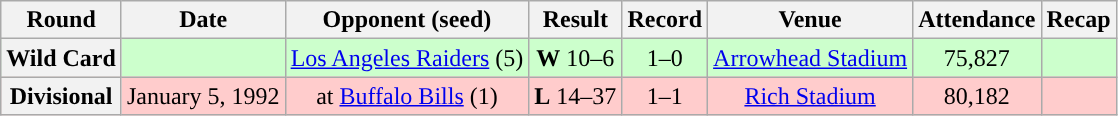<table class="wikitable" style="text-align:center">
<tr>
<th>Round</th>
<th>Date</th>
<th>Opponent (seed)</th>
<th>Result</th>
<th>Record</th>
<th>Venue</th>
<th>Attendance</th>
<th>Recap</th>
</tr>
<tr style="background:#cfc">
<th>Wild Card</th>
<td></td>
<td><a href='#'>Los Angeles Raiders</a> (5)</td>
<td><strong>W</strong> 10–6</td>
<td>1–0</td>
<td><a href='#'>Arrowhead Stadium</a></td>
<td>75,827</td>
<td></td>
</tr>
<tr style="background:#fcc">
<th>Divisional</th>
<td>January 5, 1992</td>
<td>at <a href='#'>Buffalo Bills</a> (1)</td>
<td><strong>L</strong> 14–37</td>
<td>1–1</td>
<td><a href='#'>Rich Stadium</a></td>
<td>80,182</td>
<td></td>
</tr>
</table>
